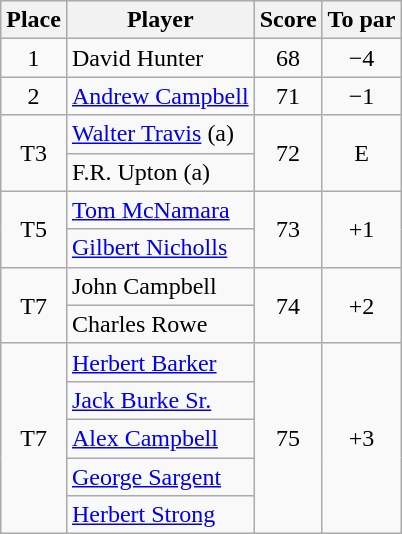<table class=wikitable>
<tr>
<th>Place</th>
<th>Player</th>
<th>Score</th>
<th>To par</th>
</tr>
<tr>
<td align=center>1</td>
<td>David Hunter</td>
<td align=center>68</td>
<td align=center>−4</td>
</tr>
<tr>
<td align=center>2</td>
<td> <a href='#'>Andrew Campbell</a></td>
<td align=center>71</td>
<td align=center>−1</td>
</tr>
<tr>
<td rowspan=2 align=center>T3</td>
<td> <a href='#'>Walter Travis</a> (a)</td>
<td rowspan=2 align=center>72</td>
<td rowspan=2 align=center>E</td>
</tr>
<tr>
<td>F.R. Upton (a)</td>
</tr>
<tr>
<td rowspan=2 align=center>T5</td>
<td> <a href='#'>Tom McNamara</a></td>
<td rowspan=2 align=center>73</td>
<td rowspan=2 align=center>+1</td>
</tr>
<tr>
<td> <a href='#'>Gilbert Nicholls</a></td>
</tr>
<tr>
<td rowspan=2 align=center>T7</td>
<td>John Campbell</td>
<td rowspan=2 align=center>74</td>
<td rowspan=2 align=center>+2</td>
</tr>
<tr>
<td>Charles Rowe</td>
</tr>
<tr>
<td rowspan=5 align=center>T7</td>
<td> <a href='#'>Herbert Barker</a></td>
<td rowspan=5 align=center>75</td>
<td rowspan=5 align=center>+3</td>
</tr>
<tr>
<td> <a href='#'>Jack Burke Sr.</a></td>
</tr>
<tr>
<td> <a href='#'>Alex Campbell</a></td>
</tr>
<tr>
<td> <a href='#'>George Sargent</a></td>
</tr>
<tr>
<td> <a href='#'>Herbert Strong</a></td>
</tr>
</table>
